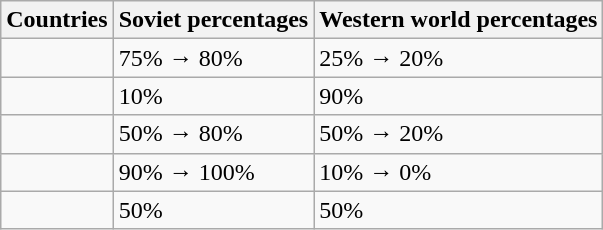<table class="wikitable">
<tr>
<th>Countries</th>
<th>Soviet percentages</th>
<th>Western world percentages</th>
</tr>
<tr>
<td></td>
<td>75% → 80%</td>
<td>25% → 20%</td>
</tr>
<tr>
<td></td>
<td>10%</td>
<td>90%</td>
</tr>
<tr>
<td></td>
<td>50% → 80%</td>
<td>50% → 20%</td>
</tr>
<tr>
<td></td>
<td>90% → 100%</td>
<td>10% → 0%</td>
</tr>
<tr>
<td></td>
<td>50%</td>
<td>50%</td>
</tr>
</table>
